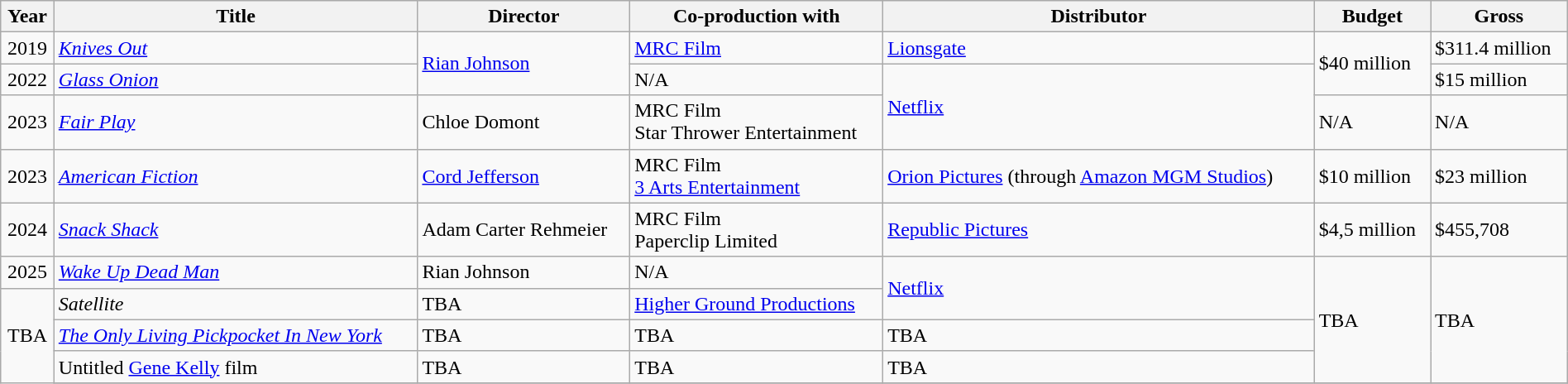<table class="wikitable sortable" style="width: 100%">
<tr>
<th>Year</th>
<th>Title</th>
<th>Director</th>
<th>Co-production with</th>
<th>Distributor</th>
<th>Budget</th>
<th>Gross</th>
</tr>
<tr>
<td style="text-align:center;">2019</td>
<td><em><a href='#'>Knives Out</a></em></td>
<td rowspan="2"><a href='#'>Rian Johnson</a></td>
<td><a href='#'>MRC Film</a></td>
<td><a href='#'>Lionsgate</a></td>
<td rowspan="2">$40 million</td>
<td>$311.4 million</td>
</tr>
<tr>
<td style="text-align:center;">2022</td>
<td><em><a href='#'>Glass Onion</a></em></td>
<td>N/A</td>
<td rowspan="2"><a href='#'>Netflix</a></td>
<td>$15 million</td>
</tr>
<tr>
<td style="text-align:center;">2023</td>
<td><em><a href='#'>Fair Play</a></em></td>
<td>Chloe Domont</td>
<td>MRC Film<br>Star Thrower Entertainment</td>
<td>N/A</td>
<td>N/A</td>
</tr>
<tr>
<td style="text-align:center;">2023</td>
<td><em><a href='#'>American Fiction</a></em></td>
<td><a href='#'>Cord Jefferson</a></td>
<td>MRC Film<br><a href='#'>3 Arts Entertainment</a></td>
<td><a href='#'>Orion Pictures</a> (through <a href='#'>Amazon MGM Studios</a>)</td>
<td>$10 million</td>
<td>$23 million</td>
</tr>
<tr>
<td style="text-align:center;">2024</td>
<td><em><a href='#'>Snack Shack</a></em></td>
<td>Adam Carter Rehmeier</td>
<td>MRC Film<br>Paperclip Limited</td>
<td><a href='#'>Republic Pictures</a></td>
<td>$4,5 million</td>
<td>$455,708</td>
</tr>
<tr>
<td style="text-align:center;">2025</td>
<td><em><a href='#'>Wake Up Dead Man</a></em></td>
<td>Rian Johnson</td>
<td>N/A</td>
<td rowspan="2"><a href='#'>Netflix</a></td>
<td rowspan="4">TBA</td>
<td rowspan="4">TBA</td>
</tr>
<tr>
<td style="text-align:center;" rowspan="4">TBA</td>
<td><em>Satellite</em></td>
<td>TBA</td>
<td><a href='#'>Higher Ground Productions</a></td>
</tr>
<tr>
<td><em><a href='#'>The Only Living Pickpocket In New York</a></em></td>
<td>TBA</td>
<td>TBA</td>
<td>TBA</td>
</tr>
<tr>
<td>Untitled <a href='#'>Gene Kelly</a> film</td>
<td>TBA</td>
<td>TBA</td>
<td>TBA</td>
</tr>
<tr>
</tr>
</table>
